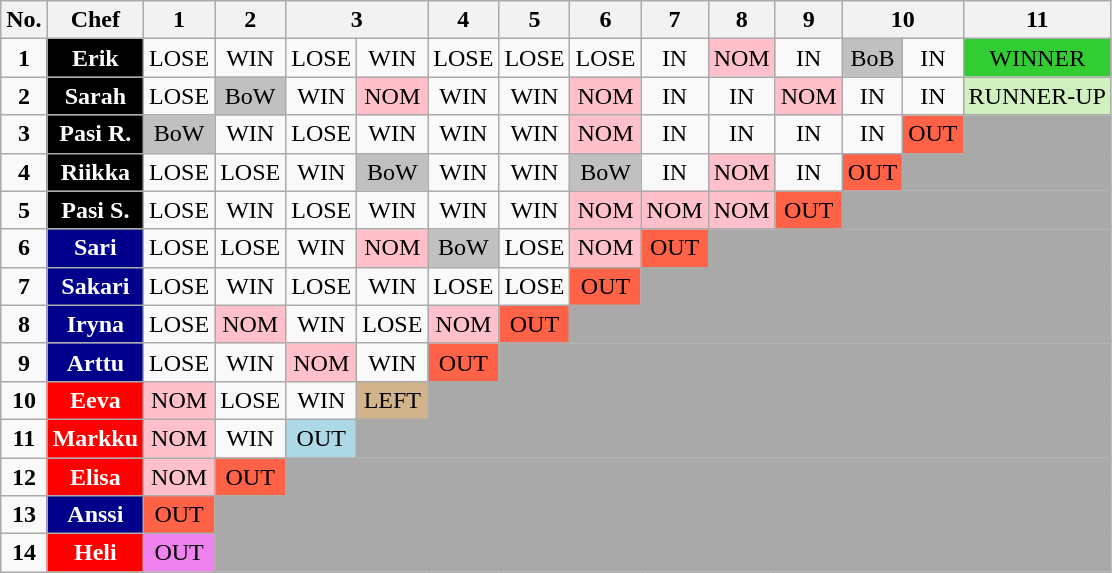<table class="wikitable" style="text-align:center">
<tr>
<th scope="col">No.</th>
<th>Chef</th>
<th>1</th>
<th>2</th>
<th colspan="2">3</th>
<th>4</th>
<th>5</th>
<th>6</th>
<th>7</th>
<th>8</th>
<th>9</th>
<th colspan="2">10</th>
<th>11</th>
</tr>
<tr>
<td scope="row"><strong>1</strong></td>
<th style="background:#000; color:#fff;">Erik</th>
<td>LOSE</td>
<td>WIN</td>
<td>LOSE</td>
<td>WIN</td>
<td>LOSE</td>
<td>LOSE</td>
<td>LOSE</td>
<td>IN</td>
<td bgcolor="pink">NOM</td>
<td>IN</td>
<td bgcolor="silver">BoB</td>
<td>IN</td>
<td bgcolor="limegreen">WINNER</td>
</tr>
<tr>
<td scope="row"><strong>2</strong></td>
<th style="background:#000; color:#fff;">Sarah</th>
<td>LOSE</td>
<td bgcolor="silver">BoW</td>
<td>WIN</td>
<td bgcolor="pink">NOM</td>
<td>WIN</td>
<td>WIN</td>
<td bgcolor="pink">NOM</td>
<td>IN</td>
<td>IN</td>
<td bgcolor="pink">NOM</td>
<td>IN</td>
<td>IN</td>
<td bgcolor="#d0f0c0">RUNNER-UP</td>
</tr>
<tr>
<td scope="row"><strong>3</strong></td>
<th style="background:#000; color:#fff;">Pasi R.</th>
<td bgcolor="silver">BoW</td>
<td>WIN</td>
<td>LOSE</td>
<td>WIN</td>
<td>WIN</td>
<td>WIN</td>
<td bgcolor="pink">NOM</td>
<td>IN</td>
<td>IN</td>
<td>IN</td>
<td>IN</td>
<td bgcolor="tomato">OUT</td>
<td colspan=4 style="background:darkgray;"></td>
</tr>
<tr>
<td scope="row"><strong>4</strong></td>
<th style="background:#000; color:#fff;">Riikka</th>
<td>LOSE</td>
<td>LOSE</td>
<td>WIN</td>
<td bgcolor="silver">BoW</td>
<td>WIN</td>
<td>WIN</td>
<td bgcolor="silver">BoW</td>
<td>IN</td>
<td bgcolor="pink">NOM</td>
<td>IN</td>
<td bgcolor="tomato">OUT</td>
<td colspan=5 style="background:darkgray;"></td>
</tr>
<tr>
<td scope="row"><strong>5</strong></td>
<th style="background:#000; color:#fff;">Pasi S.</th>
<td>LOSE</td>
<td>WIN</td>
<td>LOSE</td>
<td>WIN</td>
<td>WIN</td>
<td>WIN</td>
<td bgcolor="pink">NOM</td>
<td bgcolor="pink">NOM</td>
<td bgcolor="pink">NOM</td>
<td bgcolor="tomato">OUT</td>
<td colspan=6 style="background:darkgray;"></td>
</tr>
<tr>
<td scope="row"><strong>6</strong></td>
<th style="background:darkblue; color:#fff;">Sari</th>
<td>LOSE</td>
<td>LOSE</td>
<td>WIN</td>
<td bgcolor="pink">NOM</td>
<td bgcolor="silver">BoW</td>
<td>LOSE</td>
<td bgcolor="pink">NOM</td>
<td bgcolor="tomato">OUT</td>
<td colspan=7 style="background:darkgray;"></td>
</tr>
<tr>
<td scope="row"><strong>7</strong></td>
<th style="background:darkblue; color:#fff;">Sakari</th>
<td>LOSE</td>
<td>WIN</td>
<td>LOSE</td>
<td>WIN</td>
<td>LOSE</td>
<td>LOSE</td>
<td bgcolor="tomato">OUT</td>
<td colspan=8 style="background:darkgray;"></td>
</tr>
<tr>
<td scope="row"><strong>8</strong></td>
<th style="background:darkblue; color:#fff;">Iryna</th>
<td>LOSE</td>
<td bgcolor="pink">NOM</td>
<td>WIN</td>
<td>LOSE</td>
<td bgcolor="pink">NOM</td>
<td bgcolor="tomato">OUT</td>
<td colspan=9 style="background:darkgray;"></td>
</tr>
<tr>
<td scope="row"><strong>9</strong></td>
<th style="background:darkblue; color:#fff;">Arttu</th>
<td>LOSE</td>
<td>WIN</td>
<td bgcolor="pink">NOM</td>
<td>WIN</td>
<td bgcolor="tomato">OUT</td>
<td colspan=10 style="background:darkgray;"></td>
</tr>
<tr>
<td scope="row"><strong>10</strong></td>
<th style="background:red; color:#fff;">Eeva</th>
<td bgcolor="pink">NOM</td>
<td>LOSE</td>
<td>WIN</td>
<td bgcolor="tan">LEFT</td>
<td colspan=11 style="background:darkgray;"></td>
</tr>
<tr>
<td scope="row"><strong>11</strong></td>
<th style="background:red; color:#fff;">Markku</th>
<td bgcolor="pink">NOM</td>
<td>WIN</td>
<td bgcolor="lightblue">OUT</td>
<td colspan=12 style="background:darkgray;"></td>
</tr>
<tr>
<td scope="row"><strong>12</strong></td>
<th style="background:red; color:#fff;">Elisa</th>
<td bgcolor="pink">NOM</td>
<td bgcolor="tomato">OUT</td>
<td colspan=13 style="background:darkgray;"></td>
</tr>
<tr>
<td scope="row"><strong>13</strong></td>
<th style="background:darkblue; color:#fff;">Anssi</th>
<td bgcolor="tomato">OUT</td>
<td colspan=14 style="background:darkgray;"></td>
</tr>
<tr>
<td scope="row"><strong>14</strong></td>
<th style="background:red; color:#fff;">Heli</th>
<td bgcolor="violet">OUT</td>
<td colspan=14 style="background:darkgray;"></td>
</tr>
</table>
